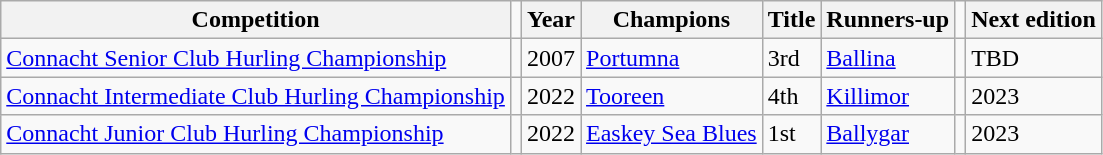<table class="wikitable sortable">
<tr>
<th>Competition</th>
<td></td>
<th>Year</th>
<th>Champions</th>
<th>Title</th>
<th>Runners-up</th>
<td></td>
<th>Next edition</th>
</tr>
<tr>
<td><a href='#'>Connacht Senior Club Hurling Championship</a></td>
<td></td>
<td>2007</td>
<td> <a href='#'>Portumna</a></td>
<td>3rd</td>
<td> <a href='#'>Ballina</a></td>
<td></td>
<td>TBD</td>
</tr>
<tr>
<td><a href='#'>Connacht Intermediate Club Hurling Championship</a></td>
<td></td>
<td>2022</td>
<td> <a href='#'>Tooreen</a></td>
<td>4th</td>
<td> <a href='#'>Killimor</a></td>
<td></td>
<td>2023</td>
</tr>
<tr>
<td><a href='#'>Connacht Junior Club Hurling Championship</a></td>
<td></td>
<td>2022</td>
<td> <a href='#'>Easkey Sea Blues</a></td>
<td>1st</td>
<td> <a href='#'>Ballygar</a></td>
<td></td>
<td>2023</td>
</tr>
</table>
